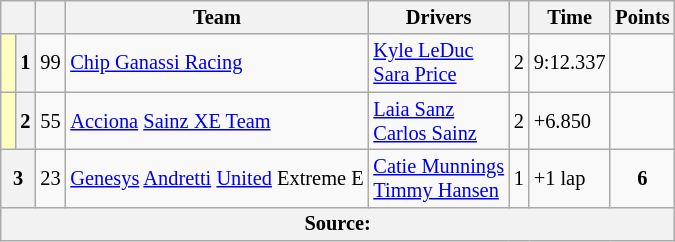<table class="wikitable" style="font-size: 85%">
<tr>
<th scope="col" colspan="2"></th>
<th scope="col"></th>
<th scope="col">Team</th>
<th scope="col">Drivers</th>
<th scope="col"></th>
<th scope="col">Time</th>
<th scope="col">Points</th>
</tr>
<tr>
<td style="background-color:#FFFFBF"> </td>
<th scope=row>1</th>
<td align=center>99</td>
<td> <a href='#'>Chip Ganassi Racing</a></td>
<td> <a href='#'>Kyle LeDuc</a><br> <a href='#'>Sara Price</a></td>
<td>2</td>
<td>9:12.337</td>
<td></td>
</tr>
<tr>
<td style="background-color:#FFFFBF"> </td>
<th scope=row>2</th>
<td align=center>55</td>
<td> <a href='#'>Acciona</a>  <a href='#'>Sainz XE Team</a></td>
<td> <a href='#'>Laia Sanz</a><br> <a href='#'>Carlos Sainz</a></td>
<td>2</td>
<td>+6.850</td>
<td></td>
</tr>
<tr>
<th scope=row colspan=2>3</th>
<td align=center>23</td>
<td> <a href='#'>Genesys</a> <a href='#'>Andretti</a> <a href='#'>United</a> Extreme E</td>
<td> <a href='#'>Catie Munnings</a><br> <a href='#'>Timmy Hansen</a></td>
<td>1</td>
<td>+1 lap</td>
<td align=center><strong>6</strong></td>
</tr>
<tr>
<th colspan="8">Source:</th>
</tr>
</table>
